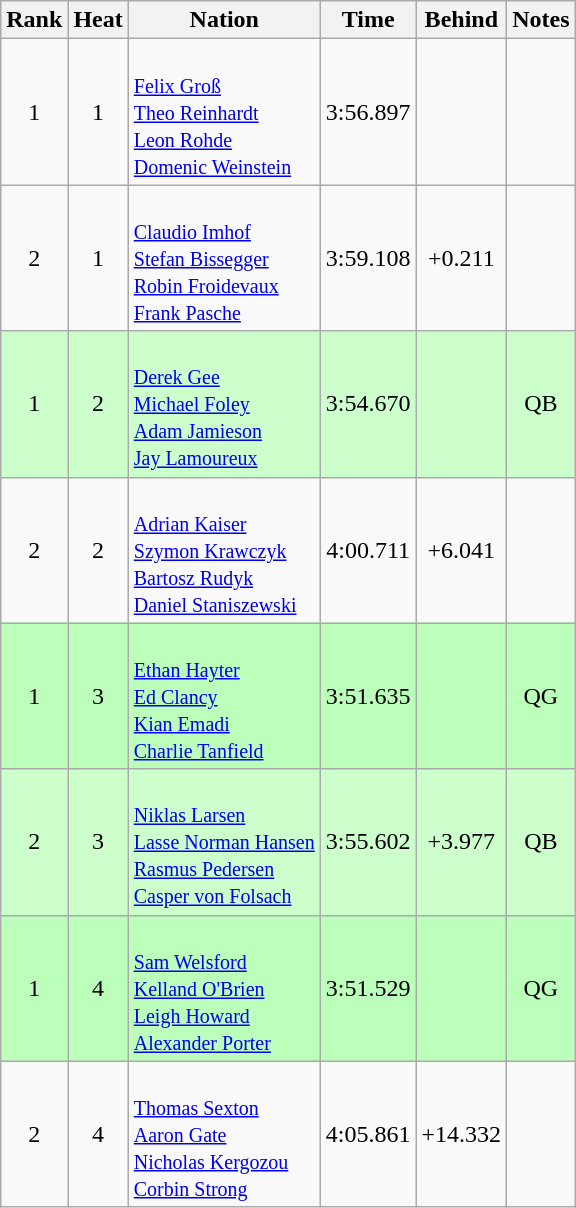<table class="wikitable sortable" style="text-align:center">
<tr>
<th>Rank</th>
<th>Heat</th>
<th>Nation</th>
<th>Time</th>
<th>Behind</th>
<th>Notes</th>
</tr>
<tr>
<td>1</td>
<td>1</td>
<td align=left><br><small><a href='#'>Felix Groß</a><br><a href='#'>Theo Reinhardt</a><br><a href='#'>Leon Rohde</a><br><a href='#'>Domenic Weinstein</a></small></td>
<td>3:56.897</td>
<td></td>
<td></td>
</tr>
<tr>
<td>2</td>
<td>1</td>
<td align=left><br><small><a href='#'>Claudio Imhof</a><br><a href='#'>Stefan Bissegger</a><br><a href='#'>Robin Froidevaux</a><br><a href='#'>Frank Pasche</a> </small></td>
<td>3:59.108</td>
<td>+0.211</td>
<td></td>
</tr>
<tr bgcolor=ccffcc>
<td>1</td>
<td>2</td>
<td align=left><br><small><a href='#'>Derek Gee</a><br><a href='#'>Michael Foley</a><br><a href='#'>Adam Jamieson</a><br><a href='#'>Jay Lamoureux</a> </small></td>
<td>3:54.670</td>
<td></td>
<td>QB</td>
</tr>
<tr>
<td>2</td>
<td>2</td>
<td align=left><br><small><a href='#'>Adrian Kaiser</a><br><a href='#'>Szymon Krawczyk</a><br><a href='#'>Bartosz Rudyk</a><br><a href='#'>Daniel Staniszewski</a> </small></td>
<td>4:00.711</td>
<td>+6.041</td>
<td></td>
</tr>
<tr bgcolor=bbffbb>
<td>1</td>
<td>3</td>
<td align=left><br><small><a href='#'>Ethan Hayter</a><br><a href='#'>Ed Clancy</a><br><a href='#'>Kian Emadi</a><br><a href='#'>Charlie Tanfield</a></small></td>
<td>3:51.635</td>
<td></td>
<td>QG</td>
</tr>
<tr bgcolor=ccffcc>
<td>2</td>
<td>3</td>
<td align=left><br><small><a href='#'>Niklas Larsen</a><br><a href='#'>Lasse Norman Hansen</a><br><a href='#'>Rasmus Pedersen</a><br><a href='#'>Casper von Folsach</a> </small></td>
<td>3:55.602</td>
<td>+3.977</td>
<td>QB</td>
</tr>
<tr bgcolor=bbffbb>
<td>1</td>
<td>4</td>
<td align=left><br><small><a href='#'>Sam Welsford</a><br><a href='#'>Kelland O'Brien</a><br><a href='#'>Leigh Howard</a><br><a href='#'>Alexander Porter</a></small></td>
<td>3:51.529</td>
<td></td>
<td>QG</td>
</tr>
<tr>
<td>2</td>
<td>4</td>
<td align=left><br><small><a href='#'>Thomas Sexton</a><br><a href='#'>Aaron Gate</a><br><a href='#'>Nicholas Kergozou</a><br><a href='#'>Corbin Strong</a> </small></td>
<td>4:05.861</td>
<td>+14.332</td>
<td></td>
</tr>
</table>
